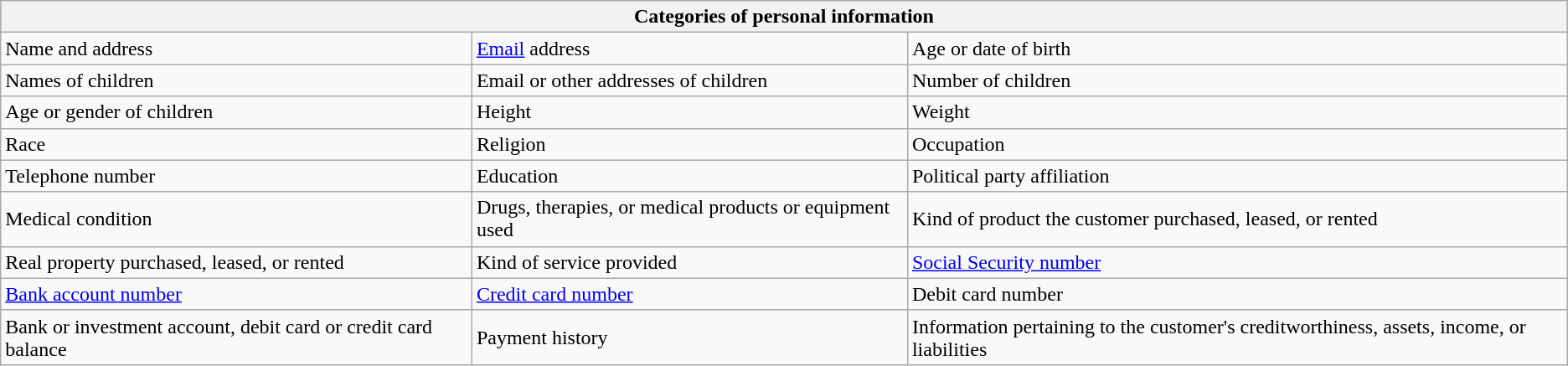<table class="wikitable">
<tr>
<th colspan="3">Categories of personal information</th>
</tr>
<tr>
<td>Name and address</td>
<td><a href='#'>Email</a> address</td>
<td>Age or date of birth</td>
</tr>
<tr>
<td>Names of children</td>
<td>Email or other addresses of children</td>
<td>Number of children</td>
</tr>
<tr>
<td>Age or gender of children</td>
<td>Height</td>
<td>Weight</td>
</tr>
<tr>
<td>Race</td>
<td>Religion</td>
<td>Occupation</td>
</tr>
<tr>
<td>Telephone number</td>
<td>Education</td>
<td>Political party affiliation</td>
</tr>
<tr>
<td>Medical condition</td>
<td>Drugs, therapies, or medical products or equipment used</td>
<td>Kind of product the customer purchased, leased, or rented</td>
</tr>
<tr>
<td>Real property purchased, leased, or rented</td>
<td>Kind of service provided</td>
<td><a href='#'>Social Security number</a></td>
</tr>
<tr>
<td><a href='#'>Bank account number</a></td>
<td><a href='#'>Credit card number</a></td>
<td>Debit card number</td>
</tr>
<tr>
<td>Bank or investment account, debit card or credit card balance</td>
<td>Payment history</td>
<td>Information pertaining to the customer's creditworthiness, assets, income, or liabilities</td>
</tr>
</table>
